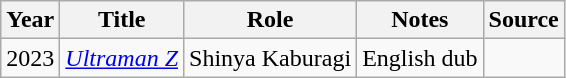<table class="wikitable">
<tr>
<th>Year</th>
<th>Title</th>
<th>Role</th>
<th>Notes</th>
<th>Source</th>
</tr>
<tr>
<td>2023</td>
<td><em><a href='#'>Ultraman Z</a></em></td>
<td>Shinya Kaburagi</td>
<td>English dub</td>
<td></td>
</tr>
</table>
